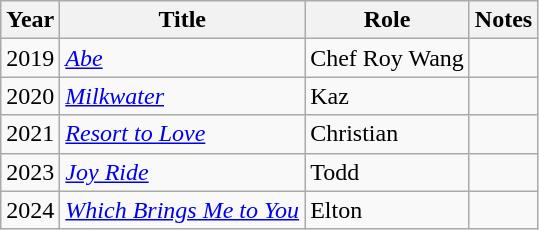<table class="wikitable sortable">
<tr>
<th>Year</th>
<th>Title</th>
<th>Role</th>
<th>Notes</th>
</tr>
<tr>
<td>2019</td>
<td><em><a href='#'>Abe</a></em></td>
<td>Chef Roy Wang</td>
<td></td>
</tr>
<tr>
<td>2020</td>
<td><em><a href='#'>Milkwater</a></em></td>
<td>Kaz</td>
<td></td>
</tr>
<tr>
<td>2021</td>
<td><em><a href='#'>Resort to Love</a></em></td>
<td>Christian</td>
<td></td>
</tr>
<tr>
<td>2023</td>
<td><em><a href='#'>Joy Ride</a></em></td>
<td>Todd</td>
<td></td>
</tr>
<tr>
<td>2024</td>
<td><em><a href='#'>Which Brings Me to You</a></em></td>
<td>Elton</td>
<td></td>
</tr>
</table>
